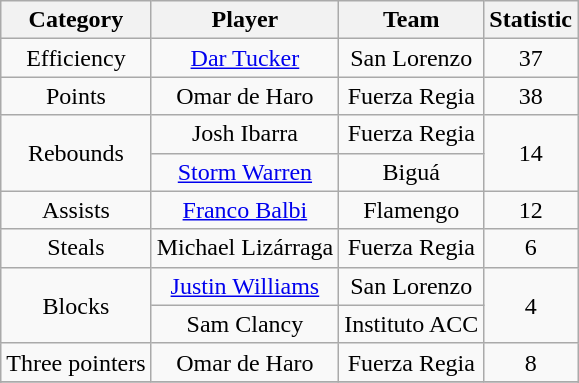<table class="wikitable" style="text-align:center;">
<tr>
<th>Category</th>
<th>Player</th>
<th>Team</th>
<th>Statistic</th>
</tr>
<tr>
<td>Efficiency</td>
<td> <a href='#'>Dar Tucker</a></td>
<td>San Lorenzo</td>
<td>37</td>
</tr>
<tr>
<td>Points</td>
<td> Omar de Haro</td>
<td>Fuerza Regia</td>
<td>38</td>
</tr>
<tr>
<td rowspan=2>Rebounds</td>
<td> Josh Ibarra</td>
<td>Fuerza Regia</td>
<td rowspan=2>14</td>
</tr>
<tr>
<td> <a href='#'>Storm Warren</a></td>
<td>Biguá</td>
</tr>
<tr>
<td>Assists</td>
<td> <a href='#'>Franco Balbi</a></td>
<td>Flamengo</td>
<td>12</td>
</tr>
<tr>
<td>Steals</td>
<td> Michael Lizárraga</td>
<td>Fuerza Regia</td>
<td>6</td>
</tr>
<tr>
<td rowspan=2>Blocks</td>
<td> <a href='#'>Justin Williams</a></td>
<td>San Lorenzo</td>
<td rowspan=2>4</td>
</tr>
<tr>
<td> Sam Clancy</td>
<td>Instituto ACC</td>
</tr>
<tr>
<td>Three pointers</td>
<td> Omar de Haro</td>
<td>Fuerza Regia</td>
<td>8</td>
</tr>
<tr>
</tr>
<tr>
</tr>
</table>
